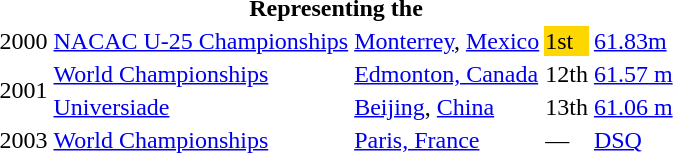<table>
<tr>
<th colspan="5">Representing the </th>
</tr>
<tr>
<td>2000</td>
<td><a href='#'>NACAC U-25 Championships</a></td>
<td><a href='#'>Monterrey</a>, <a href='#'>Mexico</a></td>
<td bgcolor=gold>1st</td>
<td><a href='#'>61.83m</a></td>
</tr>
<tr>
<td rowspan=2>2001</td>
<td><a href='#'>World Championships</a></td>
<td><a href='#'>Edmonton, Canada</a></td>
<td>12th</td>
<td><a href='#'>61.57 m</a></td>
</tr>
<tr>
<td><a href='#'>Universiade</a></td>
<td><a href='#'>Beijing</a>, <a href='#'>China</a></td>
<td>13th</td>
<td><a href='#'>61.06 m</a></td>
</tr>
<tr>
<td>2003</td>
<td><a href='#'>World Championships</a></td>
<td><a href='#'>Paris, France</a></td>
<td>—</td>
<td><a href='#'>DSQ</a></td>
</tr>
</table>
